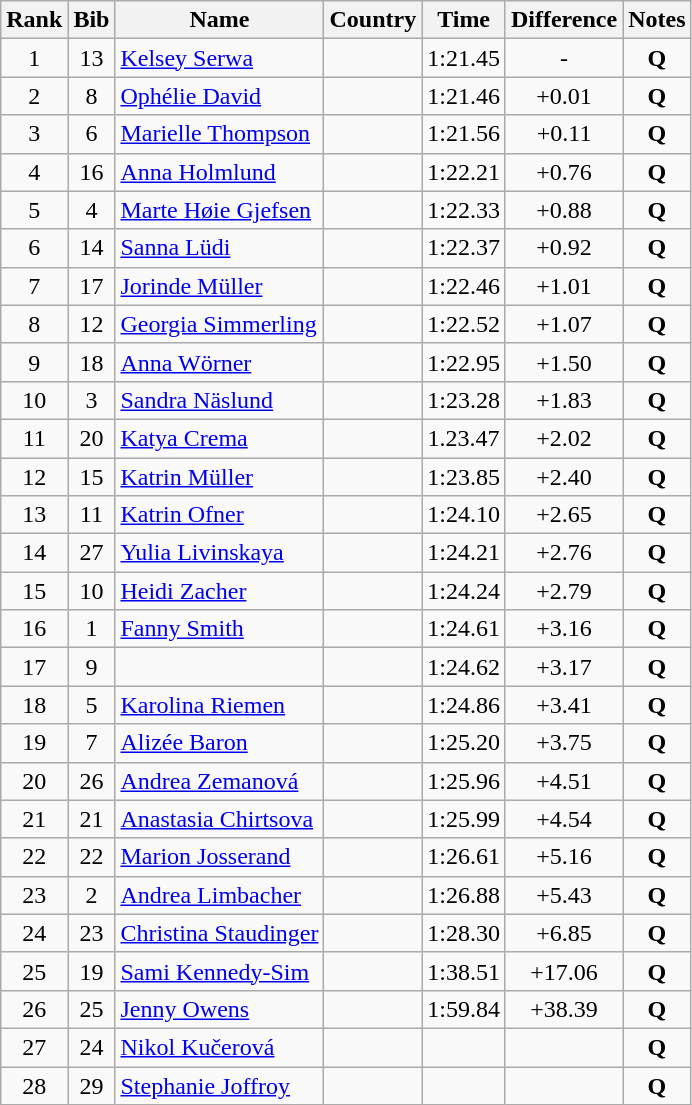<table class="wikitable sortable" style="text-align:center">
<tr>
<th>Rank</th>
<th>Bib</th>
<th>Name</th>
<th>Country</th>
<th>Time</th>
<th>Difference</th>
<th>Notes</th>
</tr>
<tr>
<td>1</td>
<td>13</td>
<td align=left><a href='#'>Kelsey Serwa</a></td>
<td align=left></td>
<td>1:21.45</td>
<td>-</td>
<td><strong>Q</strong></td>
</tr>
<tr>
<td>2</td>
<td>8</td>
<td align=left><a href='#'>Ophélie David</a></td>
<td align=left></td>
<td>1:21.46</td>
<td>+0.01</td>
<td><strong>Q</strong></td>
</tr>
<tr>
<td>3</td>
<td>6</td>
<td align=left><a href='#'>Marielle Thompson</a></td>
<td align=left></td>
<td>1:21.56</td>
<td>+0.11</td>
<td><strong>Q</strong></td>
</tr>
<tr>
<td>4</td>
<td>16</td>
<td align=left><a href='#'>Anna Holmlund</a></td>
<td align=left></td>
<td>1:22.21</td>
<td>+0.76</td>
<td><strong>Q</strong></td>
</tr>
<tr>
<td>5</td>
<td>4</td>
<td align=left><a href='#'>Marte Høie Gjefsen</a></td>
<td align=left></td>
<td>1:22.33</td>
<td>+0.88</td>
<td><strong>Q</strong></td>
</tr>
<tr>
<td>6</td>
<td>14</td>
<td align=left><a href='#'>Sanna Lüdi</a></td>
<td align=left></td>
<td>1:22.37</td>
<td>+0.92</td>
<td><strong>Q</strong></td>
</tr>
<tr>
<td>7</td>
<td>17</td>
<td align=left><a href='#'>Jorinde Müller</a></td>
<td align=left></td>
<td>1:22.46</td>
<td>+1.01</td>
<td><strong>Q</strong></td>
</tr>
<tr>
<td>8</td>
<td>12</td>
<td align=left><a href='#'>Georgia Simmerling</a></td>
<td align=left></td>
<td>1:22.52</td>
<td>+1.07</td>
<td><strong>Q</strong></td>
</tr>
<tr>
<td>9</td>
<td>18</td>
<td align=left><a href='#'>Anna Wörner</a></td>
<td align=left></td>
<td>1:22.95</td>
<td>+1.50</td>
<td><strong>Q</strong></td>
</tr>
<tr>
<td>10</td>
<td>3</td>
<td align=left><a href='#'>Sandra Näslund</a></td>
<td align=left></td>
<td>1:23.28</td>
<td>+1.83</td>
<td><strong>Q</strong></td>
</tr>
<tr>
<td>11</td>
<td>20</td>
<td align=left><a href='#'>Katya Crema</a></td>
<td align=left></td>
<td>1.23.47</td>
<td>+2.02</td>
<td><strong>Q</strong></td>
</tr>
<tr>
<td>12</td>
<td>15</td>
<td align=left><a href='#'>Katrin Müller</a></td>
<td align=left></td>
<td>1:23.85</td>
<td>+2.40</td>
<td><strong>Q</strong></td>
</tr>
<tr>
<td>13</td>
<td>11</td>
<td align=left><a href='#'>Katrin Ofner</a></td>
<td align=left></td>
<td>1:24.10</td>
<td>+2.65</td>
<td><strong>Q</strong></td>
</tr>
<tr>
<td>14</td>
<td>27</td>
<td align=left><a href='#'>Yulia Livinskaya</a></td>
<td align=left></td>
<td>1:24.21</td>
<td>+2.76</td>
<td><strong>Q</strong></td>
</tr>
<tr>
<td>15</td>
<td>10</td>
<td align=left><a href='#'>Heidi Zacher</a></td>
<td align=left></td>
<td>1:24.24</td>
<td>+2.79</td>
<td><strong>Q</strong></td>
</tr>
<tr>
<td>16</td>
<td>1</td>
<td align=left><a href='#'>Fanny Smith</a></td>
<td align=left></td>
<td>1:24.61</td>
<td>+3.16</td>
<td><strong>Q</strong></td>
</tr>
<tr>
<td>17</td>
<td>9</td>
<td align=left></td>
<td align=left></td>
<td>1:24.62</td>
<td>+3.17</td>
<td><strong>Q</strong></td>
</tr>
<tr>
<td>18</td>
<td>5</td>
<td align=left><a href='#'>Karolina Riemen</a></td>
<td align=left></td>
<td>1:24.86</td>
<td>+3.41</td>
<td><strong>Q</strong></td>
</tr>
<tr>
<td>19</td>
<td>7</td>
<td align=left><a href='#'>Alizée Baron</a></td>
<td align=left></td>
<td>1:25.20</td>
<td>+3.75</td>
<td><strong>Q</strong></td>
</tr>
<tr>
<td>20</td>
<td>26</td>
<td align=left><a href='#'>Andrea Zemanová</a></td>
<td align=left></td>
<td>1:25.96</td>
<td>+4.51</td>
<td><strong>Q</strong></td>
</tr>
<tr>
<td>21</td>
<td>21</td>
<td align=left><a href='#'>Anastasia Chirtsova</a></td>
<td align=left></td>
<td>1:25.99</td>
<td>+4.54</td>
<td><strong>Q</strong></td>
</tr>
<tr>
<td>22</td>
<td>22</td>
<td align=left><a href='#'>Marion Josserand</a></td>
<td align=left></td>
<td>1:26.61</td>
<td>+5.16</td>
<td><strong>Q</strong></td>
</tr>
<tr>
<td>23</td>
<td>2</td>
<td align=left><a href='#'>Andrea Limbacher</a></td>
<td align=left></td>
<td>1:26.88</td>
<td>+5.43</td>
<td><strong>Q</strong></td>
</tr>
<tr>
<td>24</td>
<td>23</td>
<td align=left><a href='#'>Christina Staudinger</a></td>
<td align=left></td>
<td>1:28.30</td>
<td>+6.85</td>
<td><strong>Q</strong></td>
</tr>
<tr>
<td>25</td>
<td>19</td>
<td align=left><a href='#'>Sami Kennedy-Sim</a></td>
<td align=left></td>
<td>1:38.51</td>
<td>+17.06</td>
<td><strong>Q</strong></td>
</tr>
<tr>
<td>26</td>
<td>25</td>
<td align=left><a href='#'>Jenny Owens</a></td>
<td align=left></td>
<td>1:59.84</td>
<td>+38.39</td>
<td><strong>Q</strong></td>
</tr>
<tr>
<td>27</td>
<td>24</td>
<td align=left><a href='#'>Nikol Kučerová</a></td>
<td align=left></td>
<td></td>
<td></td>
<td><strong>Q</strong></td>
</tr>
<tr>
<td>28</td>
<td>29</td>
<td align=left><a href='#'>Stephanie Joffroy</a></td>
<td align=left></td>
<td></td>
<td></td>
<td><strong>Q</strong></td>
</tr>
</table>
